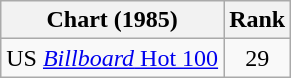<table class="wikitable sortable">
<tr>
<th>Chart (1985)</th>
<th>Rank</th>
</tr>
<tr>
<td>US <a href='#'><em>Billboard</em> Hot 100</a></td>
<td style="text-align:center;">29</td>
</tr>
</table>
